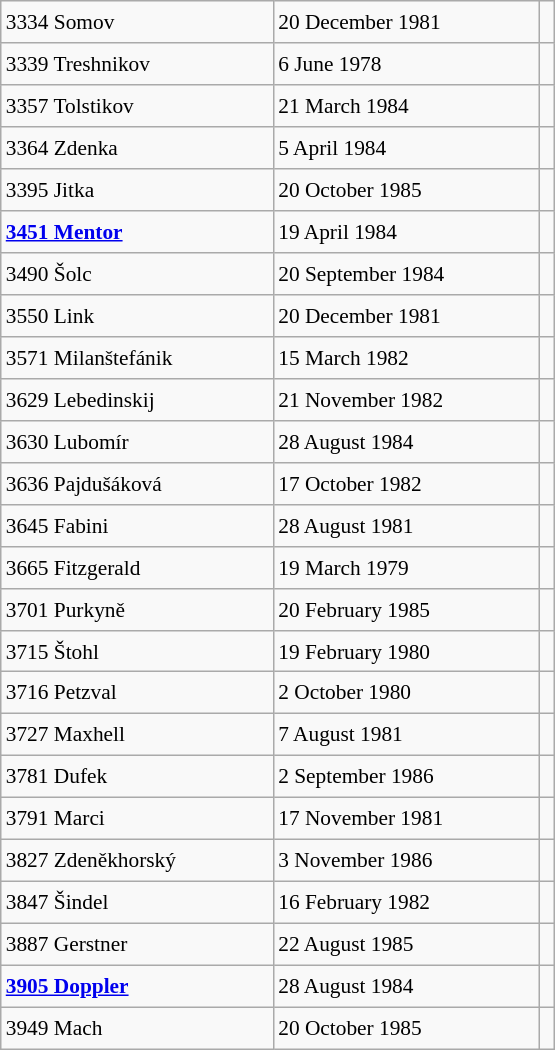<table class="wikitable" style="font-size: 89%; float: left; width: 26em; margin-right: 1em; height: 700px">
<tr>
<td>3334 Somov</td>
<td>20 December 1981</td>
<td></td>
</tr>
<tr>
<td>3339 Treshnikov</td>
<td>6 June 1978</td>
<td></td>
</tr>
<tr>
<td>3357 Tolstikov</td>
<td>21 March 1984</td>
<td></td>
</tr>
<tr>
<td>3364 Zdenka</td>
<td>5 April 1984</td>
<td></td>
</tr>
<tr>
<td>3395 Jitka</td>
<td>20 October 1985</td>
<td></td>
</tr>
<tr>
<td><strong><a href='#'>3451 Mentor</a></strong></td>
<td>19 April 1984</td>
<td></td>
</tr>
<tr>
<td>3490 Šolc</td>
<td>20 September 1984</td>
<td></td>
</tr>
<tr>
<td>3550 Link</td>
<td>20 December 1981</td>
<td></td>
</tr>
<tr>
<td>3571 Milanštefánik</td>
<td>15 March 1982</td>
<td></td>
</tr>
<tr>
<td>3629 Lebedinskij</td>
<td>21 November 1982</td>
<td></td>
</tr>
<tr>
<td>3630 Lubomír</td>
<td>28 August 1984</td>
<td></td>
</tr>
<tr>
<td>3636 Pajdušáková</td>
<td>17 October 1982</td>
<td></td>
</tr>
<tr>
<td>3645 Fabini</td>
<td>28 August 1981</td>
<td></td>
</tr>
<tr>
<td>3665 Fitzgerald</td>
<td>19 March 1979</td>
<td></td>
</tr>
<tr>
<td>3701 Purkyně</td>
<td>20 February 1985</td>
<td></td>
</tr>
<tr>
<td>3715 Štohl</td>
<td>19 February 1980</td>
<td></td>
</tr>
<tr>
<td>3716 Petzval</td>
<td>2 October 1980</td>
<td></td>
</tr>
<tr>
<td>3727 Maxhell</td>
<td>7 August 1981</td>
<td></td>
</tr>
<tr>
<td>3781 Dufek</td>
<td>2 September 1986</td>
<td></td>
</tr>
<tr>
<td>3791 Marci</td>
<td>17 November 1981</td>
<td></td>
</tr>
<tr>
<td>3827 Zdeněkhorský</td>
<td>3 November 1986</td>
<td></td>
</tr>
<tr>
<td>3847 Šindel</td>
<td>16 February 1982</td>
<td></td>
</tr>
<tr>
<td>3887 Gerstner</td>
<td>22 August 1985</td>
<td></td>
</tr>
<tr>
<td><strong><a href='#'>3905 Doppler</a></strong></td>
<td>28 August 1984</td>
<td></td>
</tr>
<tr>
<td>3949 Mach</td>
<td>20 October 1985</td>
<td></td>
</tr>
</table>
